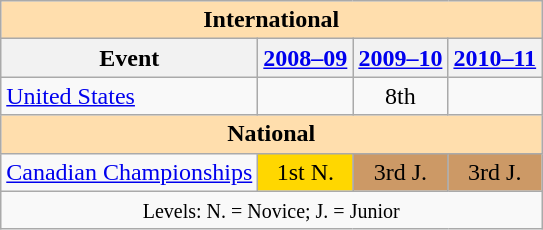<table class="wikitable" style="text-align:center">
<tr>
<th style="background-color: #ffdead; " colspan=4 align=center><strong>International</strong></th>
</tr>
<tr>
<th>Event</th>
<th><a href='#'>2008–09</a></th>
<th><a href='#'>2009–10</a></th>
<th><a href='#'>2010–11</a></th>
</tr>
<tr>
<td align=left> <a href='#'>United States</a></td>
<td></td>
<td>8th</td>
<td></td>
</tr>
<tr>
<th style="background-color: #ffdead; " colspan=4 align=center><strong>National</strong></th>
</tr>
<tr>
<td align=left><a href='#'>Canadian Championships</a></td>
<td bgcolor=gold>1st N.</td>
<td bgcolor=cc9966>3rd J.</td>
<td bgcolor=cc9966>3rd J.</td>
</tr>
<tr>
<td colspan=4 align=center><small> Levels: N. = Novice; J. = Junior </small></td>
</tr>
</table>
